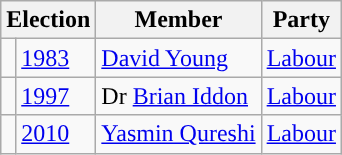<table class="wikitable">
<tr>
<th colspan=2>Election</th>
<th>Member</th>
<th>Party</th>
</tr>
<tr>
<td style="color:inherit;background-color: "></td>
<td><a href='#'>1983</a></td>
<td><a href='#'>David Young</a></td>
<td><a href='#'>Labour</a></td>
</tr>
<tr>
<td style="color:inherit;background-color: "></td>
<td><a href='#'>1997</a></td>
<td>Dr <a href='#'>Brian Iddon</a></td>
<td><a href='#'>Labour</a></td>
</tr>
<tr>
<td style="color:inherit;background-color: "></td>
<td><a href='#'>2010</a></td>
<td><a href='#'>Yasmin Qureshi</a></td>
<td><a href='#'>Labour</a></td>
</tr>
</table>
